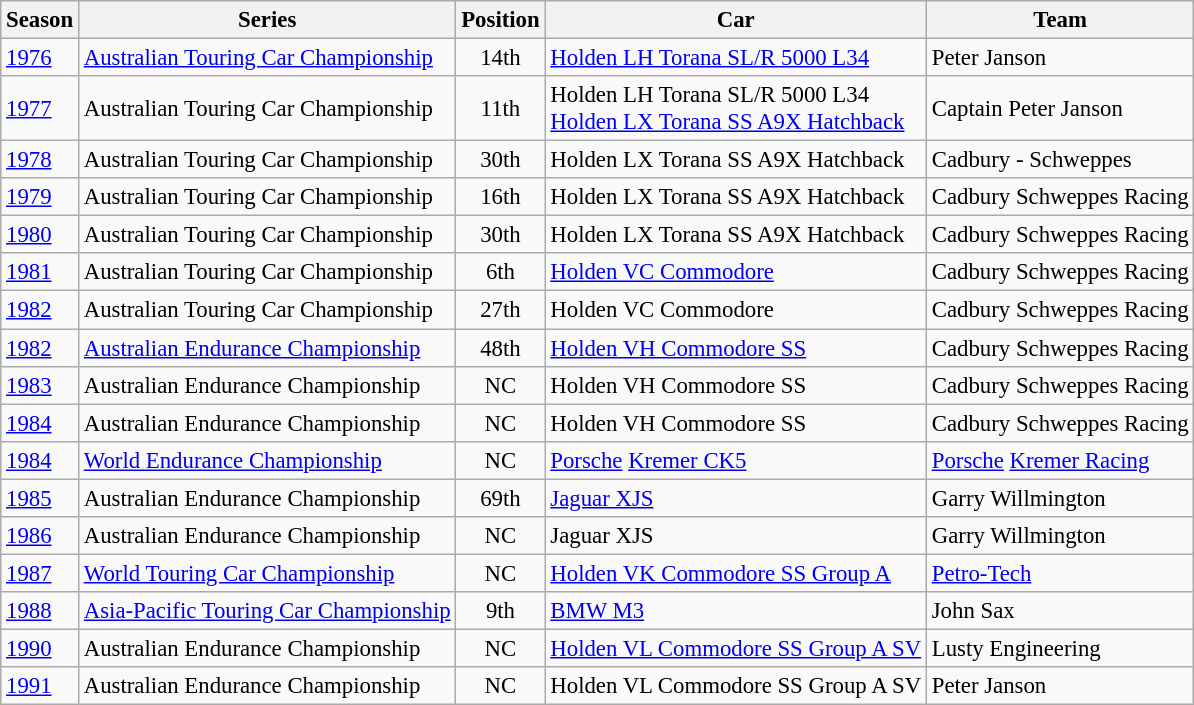<table class="wikitable" style="font-size: 95%;">
<tr>
<th>Season</th>
<th>Series</th>
<th>Position</th>
<th>Car</th>
<th>Team</th>
</tr>
<tr>
<td><a href='#'>1976</a></td>
<td><a href='#'>Australian Touring Car Championship</a></td>
<td align="center">14th</td>
<td><a href='#'>Holden LH Torana SL/R 5000 L34</a></td>
<td>Peter Janson</td>
</tr>
<tr>
<td><a href='#'>1977</a></td>
<td>Australian Touring Car Championship</td>
<td align="center">11th</td>
<td>Holden LH Torana SL/R 5000 L34<br><a href='#'>Holden LX Torana SS A9X Hatchback</a></td>
<td>Captain Peter Janson</td>
</tr>
<tr>
<td><a href='#'>1978</a></td>
<td>Australian Touring Car Championship</td>
<td align="center">30th</td>
<td>Holden LX Torana SS A9X Hatchback</td>
<td>Cadbury - Schweppes</td>
</tr>
<tr>
<td><a href='#'>1979</a></td>
<td>Australian Touring Car Championship</td>
<td align="center">16th</td>
<td>Holden LX Torana SS A9X Hatchback</td>
<td>Cadbury Schweppes Racing</td>
</tr>
<tr>
<td><a href='#'>1980</a></td>
<td>Australian Touring Car Championship</td>
<td align="center">30th</td>
<td>Holden LX Torana SS A9X Hatchback</td>
<td>Cadbury Schweppes Racing</td>
</tr>
<tr>
<td><a href='#'>1981</a></td>
<td>Australian Touring Car Championship</td>
<td align="center">6th</td>
<td><a href='#'>Holden VC Commodore</a></td>
<td>Cadbury Schweppes Racing</td>
</tr>
<tr>
<td><a href='#'>1982</a></td>
<td>Australian Touring Car Championship</td>
<td align="center">27th</td>
<td>Holden VC Commodore</td>
<td>Cadbury Schweppes Racing</td>
</tr>
<tr>
<td><a href='#'>1982</a></td>
<td><a href='#'>Australian Endurance Championship</a></td>
<td align="center">48th</td>
<td><a href='#'>Holden VH Commodore SS</a></td>
<td>Cadbury Schweppes Racing</td>
</tr>
<tr>
<td><a href='#'>1983</a></td>
<td>Australian Endurance Championship</td>
<td align="center">NC</td>
<td>Holden VH Commodore SS</td>
<td>Cadbury Schweppes Racing</td>
</tr>
<tr>
<td><a href='#'>1984</a></td>
<td>Australian Endurance Championship</td>
<td align="center">NC</td>
<td>Holden VH Commodore SS</td>
<td>Cadbury Schweppes Racing</td>
</tr>
<tr>
<td><a href='#'>1984</a></td>
<td><a href='#'>World Endurance Championship</a></td>
<td align="center">NC</td>
<td><a href='#'>Porsche</a> <a href='#'>Kremer CK5</a></td>
<td><a href='#'>Porsche</a> <a href='#'>Kremer Racing</a></td>
</tr>
<tr>
<td><a href='#'>1985</a></td>
<td>Australian Endurance Championship</td>
<td align="center">69th</td>
<td><a href='#'>Jaguar XJS</a></td>
<td>Garry Willmington</td>
</tr>
<tr>
<td><a href='#'>1986</a></td>
<td>Australian Endurance Championship</td>
<td align="center">NC</td>
<td>Jaguar XJS</td>
<td>Garry Willmington</td>
</tr>
<tr>
<td><a href='#'>1987</a></td>
<td><a href='#'>World Touring Car Championship</a></td>
<td align="center">NC</td>
<td><a href='#'>Holden VK Commodore SS Group A</a></td>
<td><a href='#'>Petro-Tech</a></td>
</tr>
<tr>
<td><a href='#'>1988</a></td>
<td><a href='#'>Asia-Pacific Touring Car Championship</a></td>
<td align="center">9th</td>
<td><a href='#'>BMW M3</a></td>
<td>John Sax</td>
</tr>
<tr>
<td><a href='#'>1990</a></td>
<td>Australian Endurance Championship</td>
<td align="center">NC</td>
<td><a href='#'>Holden VL Commodore SS Group A SV</a></td>
<td>Lusty Engineering</td>
</tr>
<tr>
<td><a href='#'>1991</a></td>
<td>Australian Endurance Championship</td>
<td align="center">NC</td>
<td>Holden VL Commodore SS Group A SV</td>
<td>Peter Janson</td>
</tr>
</table>
